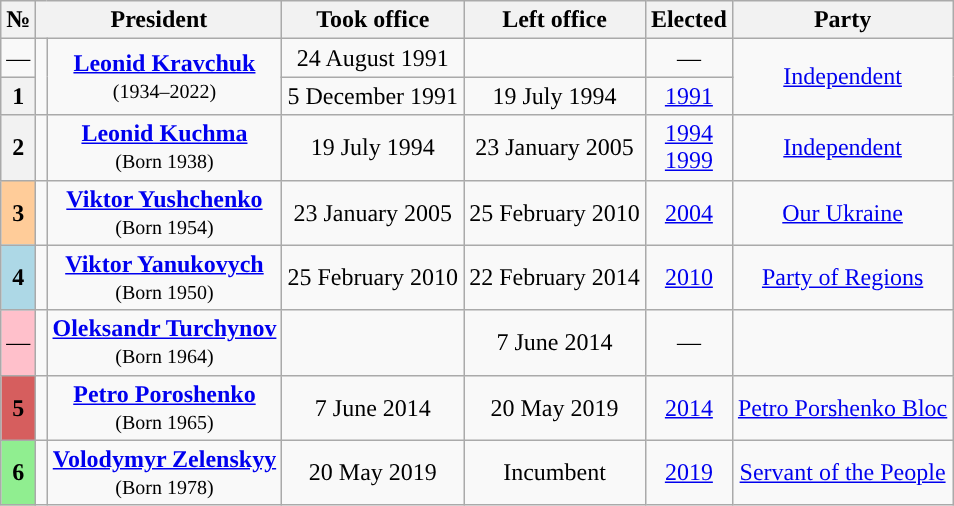<table class="wikitable" style="text-align:center;">
<tr>
<th>№</th>
<th colspan=2>President</th>
<th>Took office</th>
<th>Left office</th>
<th>Elected</th>
<th>Party</th>
</tr>
<tr>
<td style="background:">—</td>
<td rowspan="2"></td>
<td rowspan="2"><strong><a href='#'>Leonid Kravchuk</a></strong><br><small>(1934–2022)</small></td>
<td>24 August 1991</td>
<td></td>
<td>—</td>
<td rowspan="2"><a href='#'>Independent</a></td>
</tr>
<tr>
<th style="background:">1</th>
<td>5 December 1991</td>
<td>19 July 1994</td>
<td><a href='#'>1991</a></td>
</tr>
<tr>
<th style="background:">2</th>
<td></td>
<td><strong><a href='#'>Leonid Kuchma</a></strong><br><small>(Born 1938)</small></td>
<td>19 July 1994</td>
<td>23 January 2005</td>
<td><a href='#'>1994</a><br><a href='#'>1999</a></td>
<td><a href='#'>Independent</a></td>
</tr>
<tr>
<th style="background:#ffcc99;">3</th>
<td></td>
<td><strong><a href='#'>Viktor Yushchenko</a></strong><br><small>(Born 1954)</small></td>
<td>23 January 2005</td>
<td>25 February 2010</td>
<td><a href='#'>2004</a></td>
<td><a href='#'>Our Ukraine</a></td>
</tr>
<tr>
<th style="background:#ADD8E6">4</th>
<td></td>
<td><strong><a href='#'>Viktor Yanukovych</a></strong><br><small>(Born 1950)</small></td>
<td>25 February 2010</td>
<td>22 February 2014</td>
<td><a href='#'>2010</a></td>
<td><a href='#'>Party of Regions</a></td>
</tr>
<tr>
<td style="background:#FFC0CB; color:black">—</td>
<td></td>
<td><strong><a href='#'>Oleksandr Turchynov</a></strong><br><small>(Born 1964)</small></td>
<td></td>
<td>7 June 2014</td>
<td>—</td>
<td></td>
</tr>
<tr>
<th style="background:#D65E5E">5</th>
<td></td>
<td><strong><a href='#'>Petro Poroshenko</a></strong><br><small>(Born 1965)</small></td>
<td>7 June 2014</td>
<td>20 May 2019</td>
<td><a href='#'>2014</a></td>
<td><a href='#'>Petro Porshenko Bloc</a></td>
</tr>
<tr>
<th style="background:#90EE90">6</th>
<td></td>
<td><strong><a href='#'>Volodymyr Zelenskyy</a></strong><br><small>(Born 1978)</small></td>
<td>20 May 2019</td>
<td>Incumbent</td>
<td><a href='#'>2019</a></td>
<td><a href='#'>Servant of the People</a></td>
</tr>
</table>
